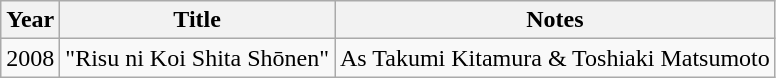<table class="wikitable">
<tr>
<th>Year</th>
<th>Title</th>
<th>Notes</th>
</tr>
<tr>
<td>2008</td>
<td>"Risu ni Koi Shita Shōnen"</td>
<td>As Takumi Kitamura & Toshiaki Matsumoto</td>
</tr>
</table>
